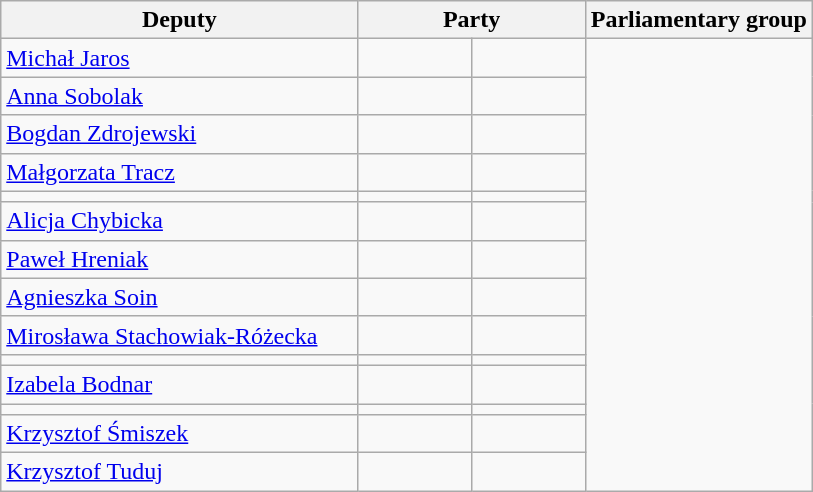<table class="wikitable">
<tr>
<th>Deputy</th>
<th colspan=2 width=28%>Party</th>
<th colspan=2 width=28%>Parliamentary group</th>
</tr>
<tr>
<td><a href='#'>Michał Jaros</a></td>
<td></td>
<td></td>
</tr>
<tr>
<td><a href='#'>Anna Sobolak</a></td>
<td></td>
<td></td>
</tr>
<tr>
<td><a href='#'>Bogdan Zdrojewski</a></td>
<td></td>
<td></td>
</tr>
<tr>
<td><a href='#'>Małgorzata Tracz</a></td>
<td></td>
<td></td>
</tr>
<tr>
<td></td>
<td></td>
<td></td>
</tr>
<tr>
<td><a href='#'>Alicja Chybicka</a></td>
<td></td>
<td></td>
</tr>
<tr>
<td><a href='#'>Paweł Hreniak</a></td>
<td></td>
<td></td>
</tr>
<tr>
<td><a href='#'>Agnieszka Soin</a></td>
<td></td>
<td></td>
</tr>
<tr>
<td><a href='#'>Mirosława Stachowiak-Różecka</a></td>
<td></td>
<td></td>
</tr>
<tr>
<td></td>
<td></td>
<td></td>
</tr>
<tr>
<td><a href='#'>Izabela Bodnar</a></td>
<td></td>
<td></td>
</tr>
<tr>
<td></td>
<td></td>
<td></td>
</tr>
<tr>
<td><a href='#'>Krzysztof Śmiszek</a></td>
<td></td>
<td></td>
</tr>
<tr>
<td><a href='#'>Krzysztof Tuduj</a></td>
<td></td>
<td></td>
</tr>
</table>
